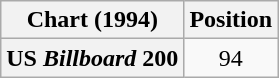<table class="wikitable plainrowheaders" style="text-align:center;">
<tr>
<th scope="col">Chart (1994)</th>
<th scope="col">Position</th>
</tr>
<tr>
<th scope="row">US <em>Billboard</em> 200</th>
<td>94</td>
</tr>
</table>
